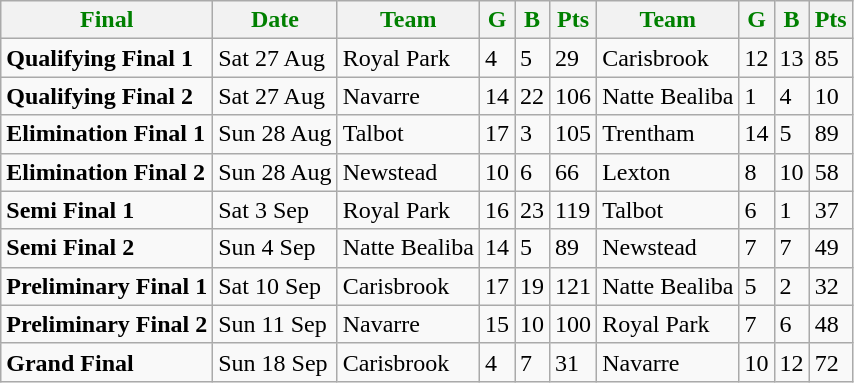<table class="wikitable">
<tr>
<th style="color:green">Final</th>
<th style="color:green">Date</th>
<th style="color:green">Team</th>
<th style="color:green">G</th>
<th style="color:green">B</th>
<th style="color:green">Pts</th>
<th style="color:green">Team</th>
<th style="color:green">G</th>
<th style="color:green">B</th>
<th style="color:green">Pts</th>
</tr>
<tr>
<td><strong>Qualifying Final 1</strong></td>
<td>Sat 27 Aug</td>
<td>Royal Park</td>
<td>4</td>
<td>5</td>
<td>29</td>
<td>Carisbrook</td>
<td>12</td>
<td>13</td>
<td>85</td>
</tr>
<tr>
<td><strong>Qualifying Final 2</strong></td>
<td>Sat 27 Aug</td>
<td>Navarre</td>
<td>14</td>
<td>22</td>
<td>106</td>
<td>Natte Bealiba</td>
<td>1</td>
<td>4</td>
<td>10</td>
</tr>
<tr>
<td><strong>Elimination Final 1</strong></td>
<td>Sun 28 Aug</td>
<td>Talbot</td>
<td>17</td>
<td>3</td>
<td>105</td>
<td>Trentham</td>
<td>14</td>
<td>5</td>
<td>89</td>
</tr>
<tr>
<td><strong>Elimination Final 2</strong></td>
<td>Sun 28 Aug</td>
<td>Newstead</td>
<td>10</td>
<td>6</td>
<td>66</td>
<td>Lexton</td>
<td>8</td>
<td>10</td>
<td>58</td>
</tr>
<tr>
<td><strong>Semi Final 1</strong></td>
<td>Sat 3 Sep</td>
<td>Royal Park</td>
<td>16</td>
<td>23</td>
<td>119</td>
<td>Talbot</td>
<td>6</td>
<td>1</td>
<td>37</td>
</tr>
<tr>
<td><strong>Semi Final 2</strong></td>
<td>Sun 4 Sep</td>
<td>Natte Bealiba</td>
<td>14</td>
<td>5</td>
<td>89</td>
<td>Newstead</td>
<td>7</td>
<td>7</td>
<td>49</td>
</tr>
<tr>
<td><strong>Preliminary Final 1</strong></td>
<td>Sat 10 Sep</td>
<td>Carisbrook</td>
<td>17</td>
<td>19</td>
<td>121</td>
<td>Natte Bealiba</td>
<td>5</td>
<td>2</td>
<td>32</td>
</tr>
<tr>
<td><strong>Preliminary Final 2</strong></td>
<td>Sun 11 Sep</td>
<td>Navarre</td>
<td>15</td>
<td>10</td>
<td>100</td>
<td>Royal Park</td>
<td>7</td>
<td>6</td>
<td>48</td>
</tr>
<tr>
<td><strong>Grand Final </strong></td>
<td>Sun 18 Sep</td>
<td>Carisbrook</td>
<td>4</td>
<td>7</td>
<td>31</td>
<td>Navarre</td>
<td>10</td>
<td>12</td>
<td>72</td>
</tr>
</table>
